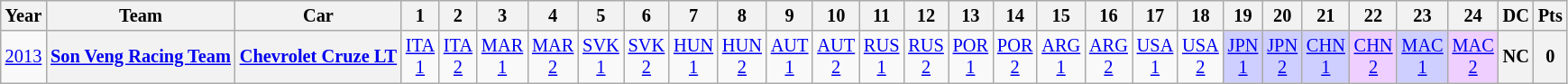<table class="wikitable" style="text-align:center; font-size:85%">
<tr>
<th>Year</th>
<th>Team</th>
<th>Car</th>
<th>1</th>
<th>2</th>
<th>3</th>
<th>4</th>
<th>5</th>
<th>6</th>
<th>7</th>
<th>8</th>
<th>9</th>
<th>10</th>
<th>11</th>
<th>12</th>
<th>13</th>
<th>14</th>
<th>15</th>
<th>16</th>
<th>17</th>
<th>18</th>
<th>19</th>
<th>20</th>
<th>21</th>
<th>22</th>
<th>23</th>
<th>24</th>
<th>DC</th>
<th>Pts</th>
</tr>
<tr>
<td><a href='#'>2013</a></td>
<th><a href='#'>Son Veng Racing Team</a></th>
<th><a href='#'>Chevrolet Cruze LT</a></th>
<td><a href='#'>ITA<br>1</a></td>
<td><a href='#'>ITA<br>2</a></td>
<td><a href='#'>MAR<br>1</a></td>
<td><a href='#'>MAR<br>2</a></td>
<td><a href='#'>SVK<br>1</a></td>
<td><a href='#'>SVK<br>2</a></td>
<td><a href='#'>HUN<br>1</a></td>
<td><a href='#'>HUN<br>2</a></td>
<td><a href='#'>AUT<br>1</a></td>
<td><a href='#'>AUT<br>2</a></td>
<td><a href='#'>RUS<br>1</a></td>
<td><a href='#'>RUS<br>2</a></td>
<td><a href='#'>POR<br>1</a></td>
<td><a href='#'>POR<br>2</a></td>
<td><a href='#'>ARG<br>1</a></td>
<td><a href='#'>ARG<br>2</a></td>
<td><a href='#'>USA<br>1</a></td>
<td><a href='#'>USA<br>2</a></td>
<td style="background:#CFCFFF;"><a href='#'>JPN<br>1</a><br></td>
<td style="background:#CFCFFF;"><a href='#'>JPN<br>2</a><br></td>
<td style="background:#CFCFFF;"><a href='#'>CHN<br>1</a><br></td>
<td style="background:#EFCFFF;"><a href='#'>CHN<br>2</a><br></td>
<td style="background:#CFCFFF;"><a href='#'>MAC<br>1</a><br></td>
<td style="background:#EFCFFF;"><a href='#'>MAC<br>2</a><br></td>
<th>NC</th>
<th>0</th>
</tr>
</table>
